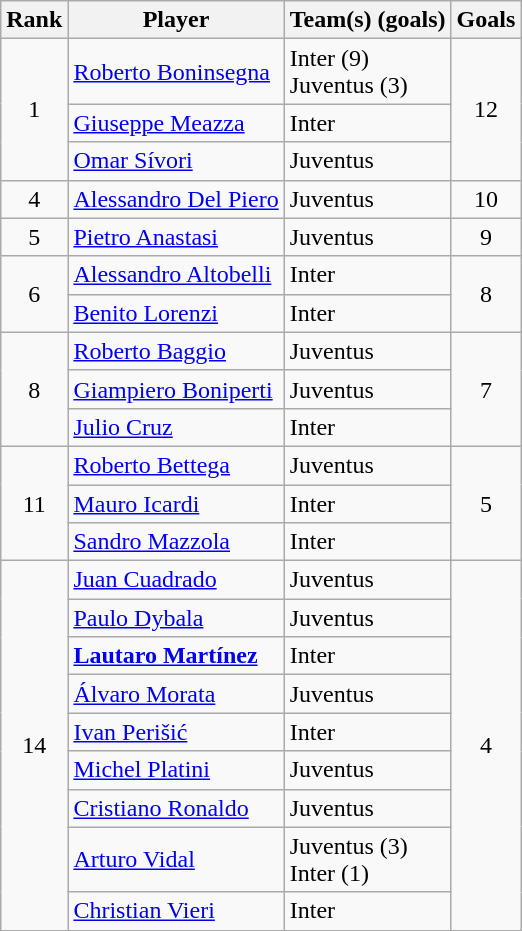<table class="wikitable" style="text-align: center;">
<tr>
<th>Rank</th>
<th>Player</th>
<th>Team(s) (goals)</th>
<th>Goals</th>
</tr>
<tr>
<td rowspan="3">1</td>
<td align="left"> <a href='#'>Roberto Boninsegna</a></td>
<td align="left">Inter (9)<br>Juventus (3)</td>
<td rowspan="3">12</td>
</tr>
<tr>
<td align="left"> <a href='#'>Giuseppe Meazza</a></td>
<td align="left">Inter</td>
</tr>
<tr>
<td align="left">  <a href='#'>Omar Sívori</a></td>
<td align="left">Juventus</td>
</tr>
<tr>
<td>4</td>
<td align="left"> <a href='#'>Alessandro Del Piero</a></td>
<td align="left">Juventus</td>
<td>10</td>
</tr>
<tr>
<td>5</td>
<td align="left"> <a href='#'>Pietro Anastasi</a></td>
<td align="left">Juventus</td>
<td>9</td>
</tr>
<tr>
<td rowspan="2">6</td>
<td align="left"> <a href='#'>Alessandro Altobelli</a></td>
<td align="left">Inter</td>
<td rowspan="2">8</td>
</tr>
<tr>
<td align="left"> <a href='#'>Benito Lorenzi</a></td>
<td align="left">Inter</td>
</tr>
<tr>
<td rowspan="3">8</td>
<td align="left"> <a href='#'>Roberto Baggio</a></td>
<td align="left">Juventus</td>
<td rowspan="3">7</td>
</tr>
<tr>
<td align="left"> <a href='#'>Giampiero Boniperti</a></td>
<td align="left">Juventus</td>
</tr>
<tr>
<td align="left"> <a href='#'>Julio Cruz</a></td>
<td align="left">Inter</td>
</tr>
<tr>
<td rowspan="3">11</td>
<td align="left"> <a href='#'>Roberto Bettega</a></td>
<td align="left">Juventus</td>
<td rowspan="3">5</td>
</tr>
<tr>
<td align="left"> <a href='#'>Mauro Icardi</a></td>
<td align="left">Inter</td>
</tr>
<tr>
<td align="left"> <a href='#'>Sandro Mazzola</a></td>
<td align="left">Inter</td>
</tr>
<tr>
<td rowspan="9">14</td>
<td align="left"> <a href='#'>Juan Cuadrado</a></td>
<td align="left">Juventus</td>
<td rowspan="9">4</td>
</tr>
<tr>
<td align="left"> <a href='#'>Paulo Dybala</a></td>
<td align="left">Juventus</td>
</tr>
<tr>
<td align="left"> <strong><a href='#'>Lautaro Martínez</a></strong></td>
<td align="left">Inter</td>
</tr>
<tr>
<td align="left"> <a href='#'>Álvaro Morata</a></td>
<td align="left">Juventus</td>
</tr>
<tr>
<td align="left"> <a href='#'>Ivan Perišić</a></td>
<td align="left">Inter</td>
</tr>
<tr>
<td align="left"> <a href='#'>Michel Platini</a></td>
<td align="left">Juventus</td>
</tr>
<tr>
<td align="left"> <a href='#'>Cristiano Ronaldo</a></td>
<td align="left">Juventus</td>
</tr>
<tr>
<td align="left"> <a href='#'>Arturo Vidal</a></td>
<td align="left">Juventus (3)<br>Inter (1)</td>
</tr>
<tr>
<td align="left"> <a href='#'>Christian Vieri</a></td>
<td align="left">Inter</td>
</tr>
</table>
